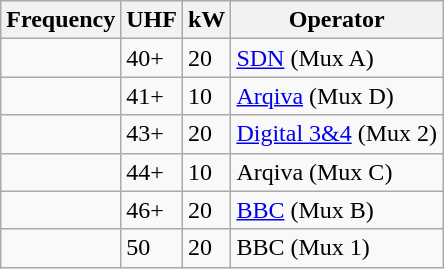<table class="wikitable sortable">
<tr>
<th>Frequency</th>
<th>UHF</th>
<th>kW</th>
<th>Operator</th>
</tr>
<tr>
<td></td>
<td>40+</td>
<td>20</td>
<td><a href='#'>SDN</a> (Mux A)</td>
</tr>
<tr>
<td></td>
<td>41+</td>
<td>10</td>
<td><a href='#'>Arqiva</a> (Mux D)</td>
</tr>
<tr>
<td></td>
<td>43+</td>
<td>20</td>
<td><a href='#'>Digital 3&4</a> (Mux 2)</td>
</tr>
<tr>
<td></td>
<td>44+</td>
<td>10</td>
<td>Arqiva (Mux C)</td>
</tr>
<tr>
<td></td>
<td>46+</td>
<td>20</td>
<td><a href='#'>BBC</a> (Mux B)</td>
</tr>
<tr>
<td></td>
<td>50</td>
<td>20</td>
<td>BBC (Mux 1)</td>
</tr>
</table>
